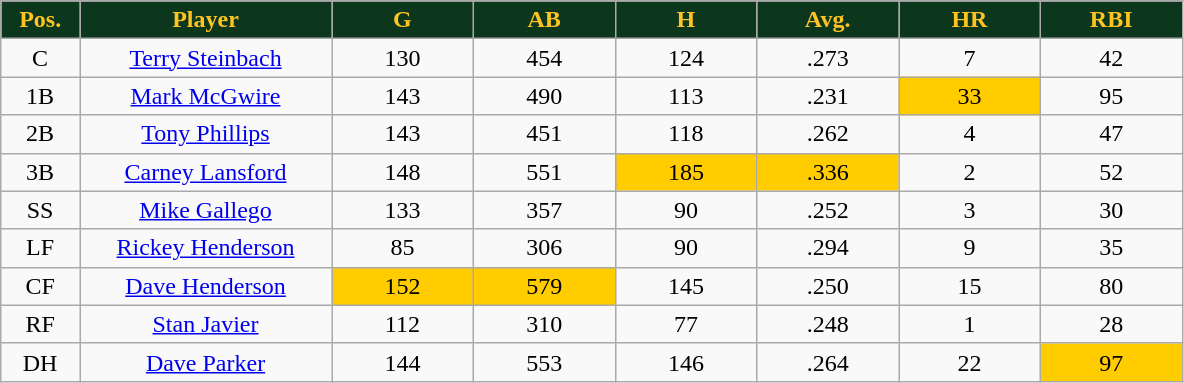<table class="wikitable sortable">
<tr>
<th style="background:#0C371D;color:#ffc322;" width="5%">Pos.</th>
<th style="background:#0C371D;color:#ffc322;" width="16%">Player</th>
<th style="background:#0C371D;color:#ffc322;" width="9%">G</th>
<th style="background:#0C371D;color:#ffc322;" width="9%">AB</th>
<th style="background:#0C371D;color:#ffc322;" width="9%">H</th>
<th style="background:#0C371D;color:#ffc322;" width="9%">Avg.</th>
<th style="background:#0C371D;color:#ffc322;" width="9%">HR</th>
<th style="background:#0C371D;color:#ffc322;" width="9%">RBI</th>
</tr>
<tr align="center">
<td>C</td>
<td><a href='#'>Terry Steinbach</a></td>
<td>130</td>
<td>454</td>
<td>124</td>
<td>.273</td>
<td>7</td>
<td>42</td>
</tr>
<tr align="center">
<td>1B</td>
<td><a href='#'>Mark McGwire</a></td>
<td>143</td>
<td>490</td>
<td>113</td>
<td>.231</td>
<td bgcolor="#FFCC00">33</td>
<td>95</td>
</tr>
<tr align="center">
<td>2B</td>
<td><a href='#'>Tony Phillips</a></td>
<td>143</td>
<td>451</td>
<td>118</td>
<td>.262</td>
<td>4</td>
<td>47</td>
</tr>
<tr align="center">
<td>3B</td>
<td><a href='#'>Carney Lansford</a></td>
<td>148</td>
<td>551</td>
<td bgcolor="#FFCC00">185</td>
<td bgcolor="#FFCC00">.336</td>
<td>2</td>
<td>52</td>
</tr>
<tr align="center">
<td>SS</td>
<td><a href='#'>Mike Gallego</a></td>
<td>133</td>
<td>357</td>
<td>90</td>
<td>.252</td>
<td>3</td>
<td>30</td>
</tr>
<tr align="center">
<td>LF</td>
<td><a href='#'>Rickey Henderson</a></td>
<td>85</td>
<td>306</td>
<td>90</td>
<td>.294</td>
<td>9</td>
<td>35</td>
</tr>
<tr align="center">
<td>CF</td>
<td><a href='#'>Dave Henderson</a></td>
<td bgcolor="#FFCC00">152</td>
<td bgcolor="#FFCC00">579</td>
<td>145</td>
<td>.250</td>
<td>15</td>
<td>80</td>
</tr>
<tr align="center">
<td>RF</td>
<td><a href='#'>Stan Javier</a></td>
<td>112</td>
<td>310</td>
<td>77</td>
<td>.248</td>
<td>1</td>
<td>28</td>
</tr>
<tr align="center">
<td>DH</td>
<td><a href='#'>Dave Parker</a></td>
<td>144</td>
<td>553</td>
<td>146</td>
<td>.264</td>
<td>22</td>
<td bgcolor="#FFCC00">97</td>
</tr>
</table>
